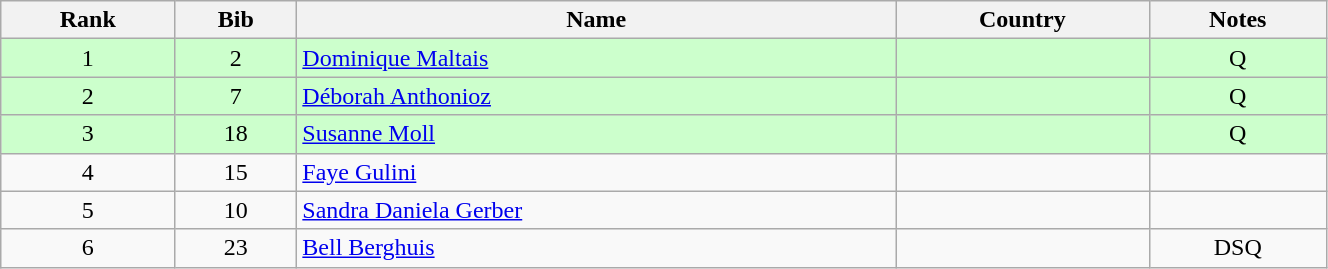<table class="wikitable" style="text-align:center;" width=70%>
<tr>
<th>Rank</th>
<th>Bib</th>
<th>Name</th>
<th>Country</th>
<th>Notes</th>
</tr>
<tr bgcolor="#ccffcc">
<td>1</td>
<td>2</td>
<td align=left><a href='#'>Dominique Maltais</a></td>
<td align=left></td>
<td>Q</td>
</tr>
<tr bgcolor="#ccffcc">
<td>2</td>
<td>7</td>
<td align=left><a href='#'>Déborah Anthonioz</a></td>
<td align=left></td>
<td>Q</td>
</tr>
<tr bgcolor="#ccffcc">
<td>3</td>
<td>18</td>
<td align=left><a href='#'>Susanne Moll</a></td>
<td align=left></td>
<td>Q</td>
</tr>
<tr>
<td>4</td>
<td>15</td>
<td align=left><a href='#'>Faye Gulini</a></td>
<td align=left></td>
<td></td>
</tr>
<tr>
<td>5</td>
<td>10</td>
<td align=left><a href='#'>Sandra Daniela Gerber</a></td>
<td align=left></td>
<td></td>
</tr>
<tr>
<td>6</td>
<td>23</td>
<td align=left><a href='#'>Bell Berghuis</a></td>
<td align=left></td>
<td>DSQ</td>
</tr>
</table>
